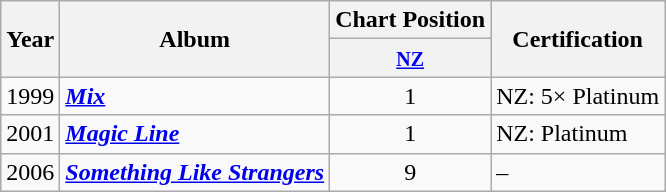<table class="wikitable">
<tr>
<th rowspan="2">Year</th>
<th rowspan="2">Album</th>
<th>Chart Position</th>
<th rowspan="2">Certification</th>
</tr>
<tr>
<th><small><a href='#'>NZ</a></small></th>
</tr>
<tr>
<td>1999</td>
<td><strong><em><a href='#'>Mix</a></em></strong></td>
<td align="center">1</td>
<td>NZ: 5× Platinum</td>
</tr>
<tr>
<td>2001</td>
<td><strong><em><a href='#'>Magic Line</a></em></strong></td>
<td align="center">1</td>
<td>NZ: Platinum</td>
</tr>
<tr>
<td>2006</td>
<td><strong><em><a href='#'>Something Like Strangers</a></em></strong></td>
<td align="center">9</td>
<td>–</td>
</tr>
</table>
